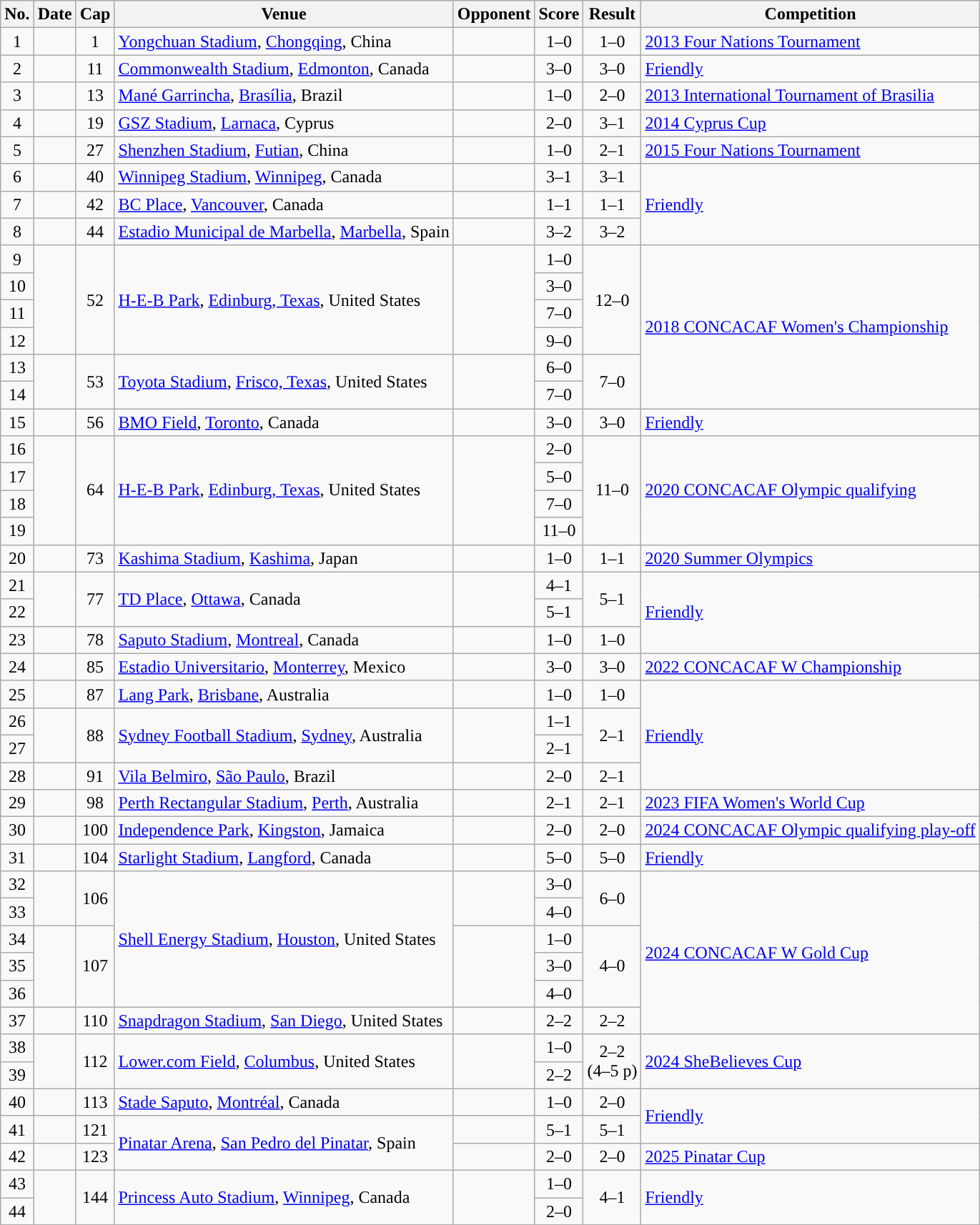<table class="wikitable sortable">
<tr>
<th scope="col">No.</th>
<th scope="col" data-sort-type="date">Date</th>
<th scope="col">Cap</th>
<th scope="col">Venue</th>
<th scope="col">Opponent</th>
<th scope="col" class="unsortable">Score</th>
<th scope="col" class="unsortable">Result</th>
<th scope="col">Competition</th>
</tr>
<tr>
<td align="center">1</td>
<td></td>
<td align="center">1</td>
<td><a href='#'>Yongchuan Stadium</a>, <a href='#'>Chongqing</a>, China</td>
<td></td>
<td align="center">1–0</td>
<td align="center">1–0</td>
<td><a href='#'>2013 Four Nations Tournament</a></td>
</tr>
<tr>
<td align="center">2</td>
<td></td>
<td align="center">11</td>
<td><a href='#'>Commonwealth Stadium</a>, <a href='#'>Edmonton</a>, Canada</td>
<td></td>
<td align="center">3–0</td>
<td align="center">3–0</td>
<td><a href='#'>Friendly</a></td>
</tr>
<tr>
<td align="center">3</td>
<td></td>
<td align="center">13</td>
<td><a href='#'>Mané Garrincha</a>, <a href='#'>Brasília</a>, Brazil</td>
<td></td>
<td align="center">1–0</td>
<td align="center">2–0</td>
<td><a href='#'>2013 International Tournament of Brasilia</a></td>
</tr>
<tr>
<td align="center">4</td>
<td></td>
<td align="center">19</td>
<td><a href='#'>GSZ Stadium</a>, <a href='#'>Larnaca</a>, Cyprus</td>
<td></td>
<td align="center">2–0</td>
<td align="center">3–1</td>
<td><a href='#'>2014 Cyprus Cup</a></td>
</tr>
<tr>
<td align="center">5</td>
<td></td>
<td align="center">27</td>
<td><a href='#'>Shenzhen Stadium</a>, <a href='#'>Futian</a>, China</td>
<td></td>
<td align="center">1–0</td>
<td align="center">2–1</td>
<td><a href='#'>2015 Four Nations Tournament</a></td>
</tr>
<tr>
<td align="center">6</td>
<td></td>
<td align="center">40</td>
<td><a href='#'>Winnipeg Stadium</a>, <a href='#'>Winnipeg</a>, Canada</td>
<td></td>
<td align="center">3–1</td>
<td align="center">3–1</td>
<td rowspan="3"><a href='#'>Friendly</a></td>
</tr>
<tr>
<td align="center">7</td>
<td></td>
<td align="center">42</td>
<td><a href='#'>BC Place</a>, <a href='#'>Vancouver</a>, Canada</td>
<td></td>
<td align="center">1–1</td>
<td align="center">1–1</td>
</tr>
<tr>
<td align="center">8</td>
<td></td>
<td align="center">44</td>
<td><a href='#'>Estadio Municipal de Marbella</a>, <a href='#'>Marbella</a>, Spain</td>
<td></td>
<td align="center">3–2</td>
<td align="center">3–2</td>
</tr>
<tr>
<td align="center">9</td>
<td rowspan="4"></td>
<td align="center" rowspan="4">52</td>
<td rowspan="4"><a href='#'>H-E-B Park</a>, <a href='#'>Edinburg, Texas</a>, United States</td>
<td rowspan="4"></td>
<td align="center">1–0</td>
<td align="center" rowspan="4">12–0</td>
<td rowspan="6"><a href='#'>2018 CONCACAF Women's Championship</a></td>
</tr>
<tr>
<td align="center">10</td>
<td align="center">3–0</td>
</tr>
<tr>
<td align="center">11</td>
<td align="center">7–0</td>
</tr>
<tr>
<td align="center">12</td>
<td align="center">9–0</td>
</tr>
<tr>
<td align="center">13</td>
<td rowspan="2"></td>
<td align="center" rowspan="2">53</td>
<td rowspan="2"><a href='#'>Toyota Stadium</a>, <a href='#'>Frisco, Texas</a>, United States</td>
<td rowspan="2"></td>
<td align="center">6–0</td>
<td align="center" rowspan="2">7–0</td>
</tr>
<tr>
<td align="center">14</td>
<td align="center">7–0</td>
</tr>
<tr>
<td align="center">15</td>
<td></td>
<td align="center">56</td>
<td><a href='#'>BMO Field</a>, <a href='#'>Toronto</a>, Canada</td>
<td></td>
<td align="center">3–0</td>
<td align="center">3–0</td>
<td><a href='#'>Friendly</a></td>
</tr>
<tr>
<td align="center">16</td>
<td rowspan="4"></td>
<td align="center" rowspan="4">64</td>
<td rowspan="4"><a href='#'>H-E-B Park</a>, <a href='#'>Edinburg, Texas</a>, United States</td>
<td rowspan="4"></td>
<td align="center">2–0</td>
<td align="center" rowspan="4">11–0</td>
<td rowspan="4"><a href='#'>2020 CONCACAF Olympic qualifying</a></td>
</tr>
<tr>
<td align="center">17</td>
<td align="center">5–0</td>
</tr>
<tr>
<td align="center">18</td>
<td align="center">7–0</td>
</tr>
<tr>
<td align="center">19</td>
<td align="center">11–0</td>
</tr>
<tr>
<td align="center">20</td>
<td></td>
<td align="center">73</td>
<td><a href='#'>Kashima Stadium</a>, <a href='#'>Kashima</a>, Japan</td>
<td></td>
<td align="center">1–0</td>
<td align="center">1–1</td>
<td><a href='#'>2020 Summer Olympics</a></td>
</tr>
<tr>
<td align="center">21</td>
<td rowspan="2"></td>
<td align="center" rowspan="2">77</td>
<td rowspan="2"><a href='#'>TD Place</a>, <a href='#'>Ottawa</a>, Canada</td>
<td rowspan="2"></td>
<td align="center">4–1</td>
<td align="center" rowspan="2">5–1</td>
<td rowspan="3"><a href='#'>Friendly</a></td>
</tr>
<tr>
<td align="center">22</td>
<td align="center">5–1</td>
</tr>
<tr>
<td align="center">23</td>
<td></td>
<td align="center">78</td>
<td><a href='#'>Saputo Stadium</a>, <a href='#'>Montreal</a>, Canada</td>
<td></td>
<td align="center">1–0</td>
<td align="center">1–0</td>
</tr>
<tr>
<td align="center">24</td>
<td></td>
<td align="center">85</td>
<td><a href='#'>Estadio Universitario</a>, <a href='#'>Monterrey</a>, Mexico</td>
<td></td>
<td align="center">3–0</td>
<td align="center">3–0</td>
<td><a href='#'>2022 CONCACAF W Championship</a></td>
</tr>
<tr>
<td align="center">25</td>
<td></td>
<td align="center">87</td>
<td><a href='#'>Lang Park</a>, <a href='#'>Brisbane</a>, Australia</td>
<td></td>
<td align="center">1–0</td>
<td align="center">1–0</td>
<td rowspan="4"><a href='#'>Friendly</a></td>
</tr>
<tr>
<td align="center">26</td>
<td rowspan="2"></td>
<td rowspan="2" align="center">88</td>
<td rowspan="2"><a href='#'>Sydney Football Stadium</a>, <a href='#'>Sydney</a>, Australia</td>
<td rowspan="2"></td>
<td align="center">1–1</td>
<td rowspan="2" align="center">2–1</td>
</tr>
<tr>
<td align="center">27</td>
<td align="center">2–1</td>
</tr>
<tr>
<td align="center">28</td>
<td></td>
<td align="center">91</td>
<td><a href='#'>Vila Belmiro</a>, <a href='#'>São Paulo</a>, Brazil</td>
<td></td>
<td align="center">2–0</td>
<td align="center">2–1</td>
</tr>
<tr>
<td align="center">29</td>
<td></td>
<td align="center">98</td>
<td><a href='#'>Perth Rectangular Stadium</a>, <a href='#'>Perth</a>, Australia</td>
<td></td>
<td align="center">2–1</td>
<td align="center">2–1</td>
<td><a href='#'>2023 FIFA Women's World Cup</a></td>
</tr>
<tr>
<td align="center">30</td>
<td></td>
<td align="center">100</td>
<td><a href='#'>Independence Park</a>, <a href='#'>Kingston</a>, Jamaica</td>
<td></td>
<td style="text-align:center">2–0</td>
<td style="text-align:center">2–0</td>
<td><a href='#'>2024 CONCACAF Olympic qualifying play-off</a></td>
</tr>
<tr>
<td align="center">31</td>
<td></td>
<td align="center">104</td>
<td><a href='#'>Starlight Stadium</a>, <a href='#'>Langford</a>, Canada</td>
<td></td>
<td align="center">5–0</td>
<td align="center">5–0</td>
<td><a href='#'>Friendly</a></td>
</tr>
<tr>
<td align="center">32</td>
<td rowspan=2></td>
<td rowspan=2 align="center">106</td>
<td rowspan=5><a href='#'>Shell Energy Stadium</a>, <a href='#'>Houston</a>, United States</td>
<td rowspan=2></td>
<td align="center">3–0</td>
<td rowspan=2 align="center">6–0</td>
<td rowspan=6><a href='#'>2024 CONCACAF W Gold Cup</a></td>
</tr>
<tr>
<td align="center">33</td>
<td align="center">4–0</td>
</tr>
<tr>
<td align="center">34</td>
<td rowspan=3></td>
<td rowspan=3 align="center">107</td>
<td rowspan=3></td>
<td align="center">1–0</td>
<td rowspan=3 align="center">4–0</td>
</tr>
<tr>
<td align="center">35</td>
<td align="center">3–0</td>
</tr>
<tr>
<td align="center">36</td>
<td align="center">4–0</td>
</tr>
<tr>
<td align="center">37</td>
<td></td>
<td align="center">110</td>
<td><a href='#'>Snapdragon Stadium</a>, <a href='#'>San Diego</a>, United States</td>
<td></td>
<td align="center">2–2</td>
<td align="center">2–2 <br></td>
</tr>
<tr>
<td align="center">38</td>
<td rowspan=2></td>
<td rowspan="2" align="center">112</td>
<td rowspan=2><a href='#'>Lower.com Field</a>, <a href='#'>Columbus</a>, United States</td>
<td rowspan=2></td>
<td align="center">1–0</td>
<td rowspan="2" align="center">2–2<br>(4–5 p)</td>
<td rowspan=2><a href='#'>2024 SheBelieves Cup</a></td>
</tr>
<tr>
<td align="center">39</td>
<td align="center">2–2</td>
</tr>
<tr>
<td align="center">40</td>
<td></td>
<td align="center">113</td>
<td><a href='#'>Stade Saputo</a>, <a href='#'>Montréal</a>, Canada</td>
<td></td>
<td align="center">1–0</td>
<td align="center">2–0</td>
<td rowspan=2><a href='#'>Friendly</a></td>
</tr>
<tr>
<td align="center">41</td>
<td></td>
<td align="center">121</td>
<td rowspan=2><a href='#'>Pinatar Arena</a>, <a href='#'>San Pedro del Pinatar</a>, Spain</td>
<td></td>
<td align="center">5–1</td>
<td align="center">5–1</td>
</tr>
<tr>
<td align="center">42</td>
<td></td>
<td align="center">123</td>
<td></td>
<td align="center">2–0</td>
<td align="center">2–0</td>
<td><a href='#'>2025 Pinatar Cup</a></td>
</tr>
<tr>
<td align="center">43</td>
<td rowspan=2></td>
<td rowspan="2" align="center">144</td>
<td rowspan=2><a href='#'>Princess Auto Stadium</a>, <a href='#'>Winnipeg</a>, Canada</td>
<td rowspan=2></td>
<td align="center">1–0</td>
<td rowspan="2" align="center">4–1</td>
<td rowspan=2><a href='#'>Friendly</a></td>
</tr>
<tr>
<td align="center">44</td>
<td align="center">2–0</td>
</tr>
</table>
